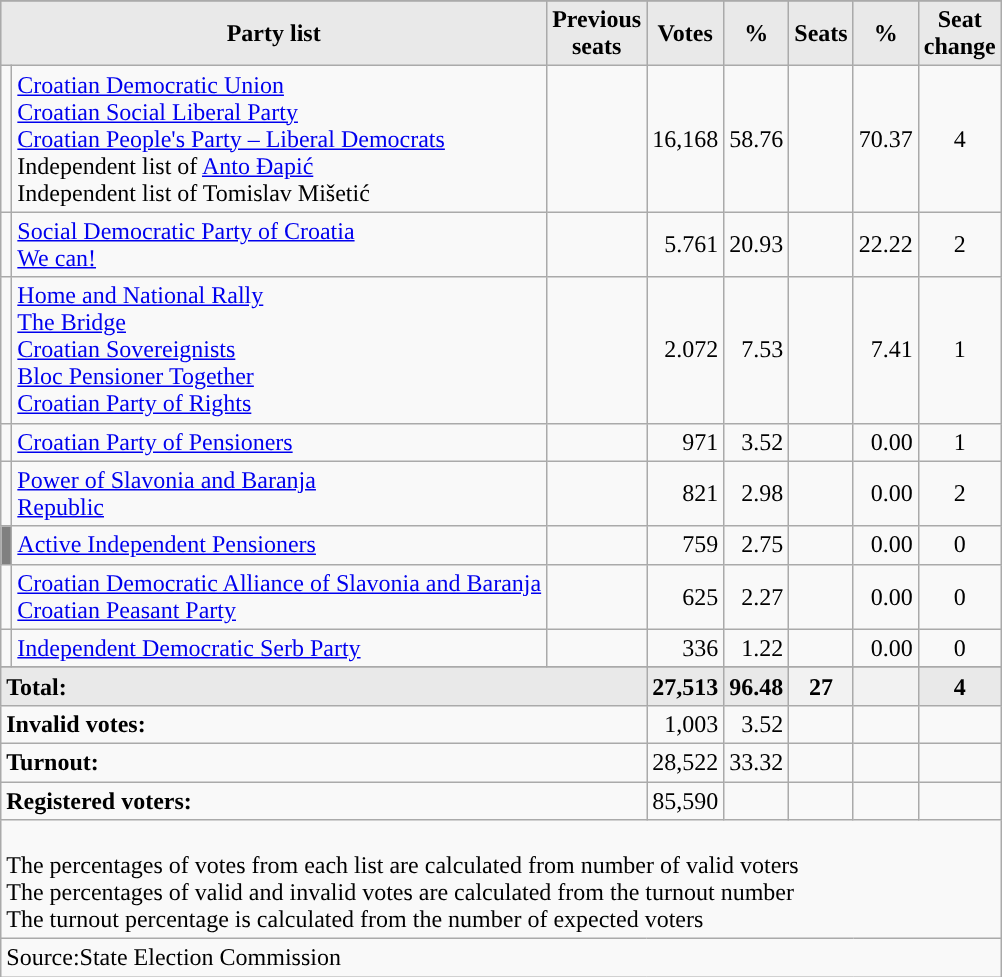<table class="wikitable" border="1">
<tr>
</tr>
<tr style="background-color:#C9C9C9">
<th style="background-color:#E9E9E9" align= center colspan="2">Party list</th>
<th style="background-color:#E9E9E9" align= center>Previous<br>seats</th>
<th style="background-color:#E9E9E9" align= center>Votes</th>
<th style="background-color:#E9E9E9" align= center>%</th>
<th style="background-color:#E9E9E9" align= center>Seats</th>
<th style="background-color:#E9E9E9" align= center>%</th>
<th style="background-color:#E9E9E9" align= center>Seat<br>change</th>
</tr>
<tr>
<td></td>
<td align="left"><a href='#'>Croatian Democratic Union</a><br><a href='#'>Croatian Social Liberal Party</a><br><a href='#'>Croatian People's Party – Liberal Democrats</a><br>Independent list of <a href='#'>Anto Đapić</a><br>Independent list of Tomislav Mišetić</td>
<td align="left"></td>
<td align="right">16,168</td>
<td align="right">58.76</td>
<td align="left"></td>
<td align="right">70.37</td>
<td align="center"> 4</td>
</tr>
<tr>
<td></td>
<td align="left"><a href='#'>Social Democratic Party of Croatia</a><br><a href='#'>We can!</a></td>
<td align="left"></td>
<td align="right">5.761</td>
<td align="right">20.93</td>
<td align="left"></td>
<td align="right">22.22</td>
<td align="center"> 2</td>
</tr>
<tr>
<td></td>
<td align="left"><a href='#'>Home and National Rally</a><br><a href='#'>The Bridge</a><br><a href='#'>Croatian Sovereignists</a><br><a href='#'>Bloc Pensioner Together</a><br><a href='#'>Croatian Party of Rights</a></td>
<td align="left"></td>
<td align="right">2.072</td>
<td align="right">7.53</td>
<td align="left"></td>
<td align="right">7.41</td>
<td align="center"> 1</td>
</tr>
<tr>
<td></td>
<td align="left"><a href='#'>Croatian Party of Pensioners</a></td>
<td align="left"></td>
<td align="right">971</td>
<td align="right">3.52</td>
<td align="left"></td>
<td align="right">0.00</td>
<td align="center"> 1</td>
</tr>
<tr>
<td></td>
<td align="left"><a href='#'>Power of Slavonia and Baranja</a><br><a href='#'>Republic</a></td>
<td align="left"></td>
<td align="right">821</td>
<td align="right">2.98</td>
<td align="left"></td>
<td align="right">0.00</td>
<td align="center"> 2</td>
</tr>
<tr>
<td bgcolor="grey"></td>
<td align="left"><a href='#'>Active Independent Pensioners</a></td>
<td align="left"></td>
<td align="right">759</td>
<td align="right">2.75</td>
<td align="left"></td>
<td align="right">0.00</td>
<td align="center"> 0</td>
</tr>
<tr>
<td></td>
<td align="left"><a href='#'>Croatian Democratic Alliance of Slavonia and Baranja</a><br><a href='#'>Croatian Peasant Party</a></td>
<td align="left"></td>
<td align="right">625</td>
<td align="right">2.27</td>
<td align="left"></td>
<td align="right">0.00</td>
<td align="center"> 0</td>
</tr>
<tr>
<td></td>
<td align="left"><a href='#'>Independent Democratic Serb Party</a></td>
<td align="left"></td>
<td align="right">336</td>
<td align="right">1.22</td>
<td align="left"></td>
<td align="right">0.00</td>
<td align="center"> 0</td>
</tr>
<tr>
</tr>
<tr style="background-color:#E9E9E9">
<td colspan="3" align="left"><strong>Total:</strong></td>
<td align="right"><strong>27,513</strong></td>
<td align="right"><strong>96.48</strong></td>
<th align="right">27</th>
<th align="right"></th>
<td align="center"><strong> 4</strong></td>
</tr>
<tr>
<td colspan="3" align="left"><strong>Invalid votes:</strong></td>
<td align="right">1,003</td>
<td align="right">3.52</td>
<td align="right"></td>
<td align="right"></td>
<td></td>
</tr>
<tr>
<td colspan="3" align="left"><strong>Turnout:</strong></td>
<td align="right">28,522</td>
<td align="right">33.32</td>
<td align="right"></td>
<td align="right"></td>
<td></td>
</tr>
<tr>
<td colspan="3" align="left"><strong>Registered voters:</strong></td>
<td align="right">85,590</td>
<td align="right"></td>
<td align="right"></td>
<td align="right"></td>
<td></td>
</tr>
<tr>
<td colspan="8" align="left"><br>The percentages of votes from each list are calculated from number of valid voters<br>
The percentages of valid and invalid votes are calculated from the turnout number<br>
The turnout percentage is calculated from the number of expected voters</td>
</tr>
<tr>
<td colspan="8" align="left">Source:State Election Commission</td>
</tr>
</table>
